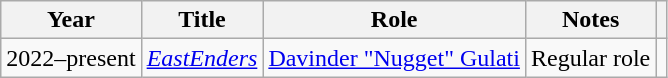<table class="wikitable sortable">
<tr>
<th>Year</th>
<th>Title</th>
<th>Role</th>
<th>Notes</th>
<th></th>
</tr>
<tr>
<td>2022–present</td>
<td><em><a href='#'>EastEnders</a></em></td>
<td><a href='#'>Davinder "Nugget" Gulati</a></td>
<td>Regular role</td>
<td align="center"></td>
</tr>
</table>
